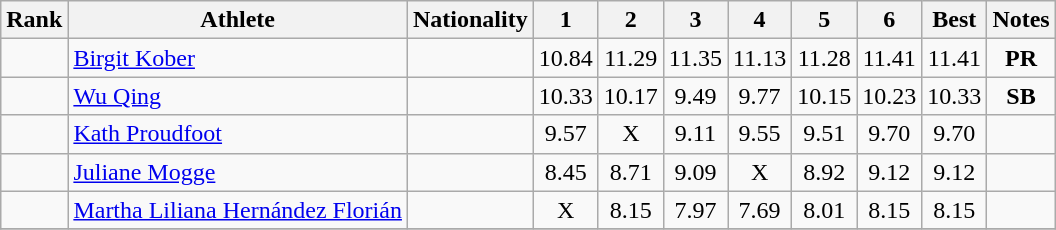<table class="wikitable sortable" style="text-align:center">
<tr>
<th>Rank</th>
<th>Athlete</th>
<th>Nationality</th>
<th width="25">1</th>
<th width="25">2</th>
<th width="25">3</th>
<th width="25">4</th>
<th width="25">5</th>
<th width="25">6</th>
<th>Best</th>
<th>Notes</th>
</tr>
<tr>
<td></td>
<td style="text-align:left;"><a href='#'>Birgit Kober</a></td>
<td style="text-align:left;"></td>
<td>10.84</td>
<td>11.29</td>
<td>11.35</td>
<td>11.13</td>
<td>11.28</td>
<td>11.41</td>
<td>11.41</td>
<td><strong>PR</strong></td>
</tr>
<tr>
<td></td>
<td style="text-align:left;"><a href='#'>Wu Qing</a></td>
<td style="text-align:left;"></td>
<td>10.33</td>
<td>10.17</td>
<td>9.49</td>
<td>9.77</td>
<td>10.15</td>
<td>10.23</td>
<td>10.33</td>
<td><strong>SB</strong></td>
</tr>
<tr>
<td></td>
<td style="text-align:left;"><a href='#'>Kath Proudfoot</a></td>
<td style="text-align:left;"></td>
<td>9.57</td>
<td>X</td>
<td>9.11</td>
<td>9.55</td>
<td>9.51</td>
<td>9.70</td>
<td>9.70</td>
<td></td>
</tr>
<tr>
<td></td>
<td style="text-align:left;"><a href='#'>Juliane Mogge</a></td>
<td style="text-align:left;"></td>
<td>8.45</td>
<td>8.71</td>
<td>9.09</td>
<td>X</td>
<td>8.92</td>
<td>9.12</td>
<td>9.12</td>
<td></td>
</tr>
<tr>
<td></td>
<td style="text-align:left;"><a href='#'>Martha Liliana Hernández Florián</a></td>
<td style="text-align:left;"></td>
<td>X</td>
<td>8.15</td>
<td>7.97</td>
<td>7.69</td>
<td>8.01</td>
<td>8.15</td>
<td>8.15</td>
<td></td>
</tr>
<tr>
</tr>
</table>
